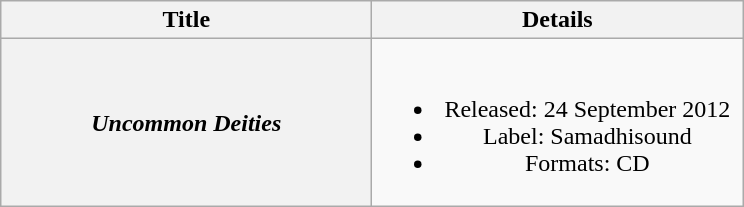<table class="wikitable plainrowheaders" style="text-align:center;">
<tr>
<th scope="col" style="width:15em;">Title</th>
<th scope="col" style="width:15em;">Details</th>
</tr>
<tr>
<th scope="row"><em>Uncommon Deities</em></th>
<td><br><ul><li>Released: 24 September 2012</li><li>Label: Samadhisound</li><li>Formats: CD</li></ul></td>
</tr>
</table>
